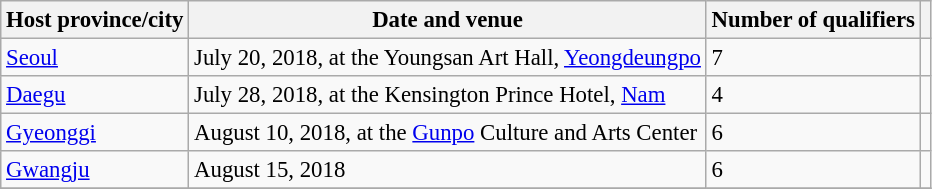<table class="wikitable col1center col3center col4center" style="font-size: 95%;">
<tr>
<th>Host province/city</th>
<th>Date and venue</th>
<th>Number of qualifiers</th>
<th></th>
</tr>
<tr>
<td><a href='#'>Seoul</a></td>
<td>July 20, 2018, at the Youngsan Art Hall, <a href='#'>Yeongdeungpo</a></td>
<td>7</td>
<td></td>
</tr>
<tr>
<td><a href='#'>Daegu</a></td>
<td>July 28, 2018, at the Kensington Prince Hotel, <a href='#'>Nam</a></td>
<td>4</td>
<td></td>
</tr>
<tr>
<td><a href='#'>Gyeonggi</a></td>
<td>August 10, 2018, at the <a href='#'>Gunpo</a> Culture and Arts Center</td>
<td>6</td>
<td></td>
</tr>
<tr>
<td><a href='#'>Gwangju</a></td>
<td>August 15, 2018</td>
<td>6</td>
<td></td>
</tr>
<tr>
</tr>
</table>
